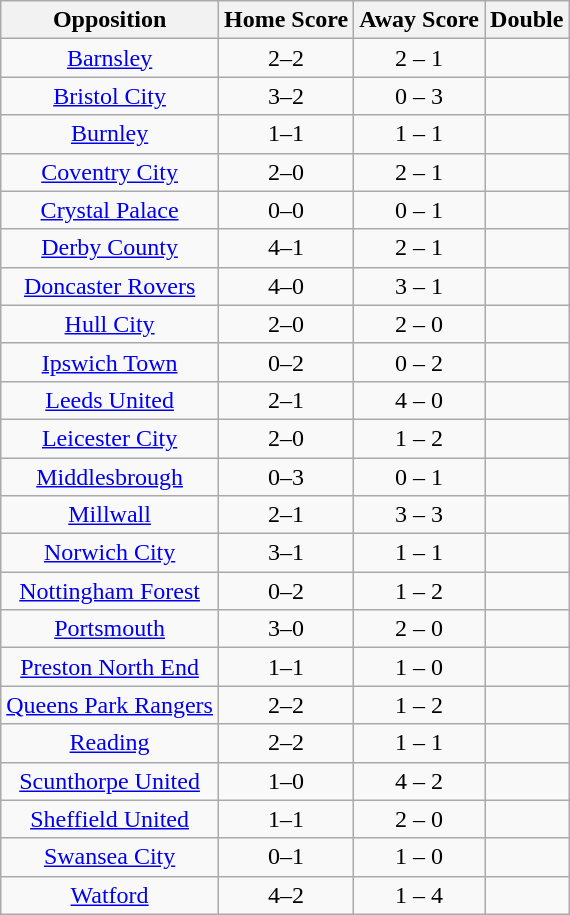<table class="wikitable" style="text-align: center;">
<tr>
<th>Opposition</th>
<th>Home Score</th>
<th>Away Score</th>
<th>Double</th>
</tr>
<tr>
<td><a href='#'>Barnsley</a></td>
<td>2–2</td>
<td>2 – 1</td>
<td></td>
</tr>
<tr>
<td><a href='#'>Bristol City</a></td>
<td>3–2</td>
<td>0 – 3</td>
<td></td>
</tr>
<tr>
<td><a href='#'>Burnley</a></td>
<td>1–1</td>
<td>1 – 1</td>
<td></td>
</tr>
<tr>
<td><a href='#'>Coventry City</a></td>
<td>2–0</td>
<td>2 – 1</td>
<td></td>
</tr>
<tr>
<td><a href='#'>Crystal Palace</a></td>
<td>0–0</td>
<td>0 – 1</td>
<td></td>
</tr>
<tr>
<td><a href='#'>Derby County</a></td>
<td>4–1</td>
<td>2 – 1</td>
<td></td>
</tr>
<tr>
<td><a href='#'>Doncaster Rovers</a></td>
<td>4–0</td>
<td>3 – 1</td>
<td></td>
</tr>
<tr>
<td><a href='#'>Hull City</a></td>
<td>2–0</td>
<td>2 – 0</td>
<td></td>
</tr>
<tr>
<td><a href='#'>Ipswich Town</a></td>
<td>0–2</td>
<td>0 – 2</td>
<td></td>
</tr>
<tr>
<td><a href='#'>Leeds United</a></td>
<td>2–1</td>
<td>4 – 0</td>
<td></td>
</tr>
<tr>
<td><a href='#'>Leicester City</a></td>
<td>2–0</td>
<td>1 – 2</td>
<td></td>
</tr>
<tr>
<td><a href='#'>Middlesbrough</a></td>
<td>0–3</td>
<td>0 – 1</td>
<td></td>
</tr>
<tr>
<td><a href='#'>Millwall</a></td>
<td>2–1</td>
<td>3 – 3</td>
<td></td>
</tr>
<tr>
<td><a href='#'>Norwich City</a></td>
<td>3–1</td>
<td>1 – 1</td>
<td></td>
</tr>
<tr>
<td><a href='#'>Nottingham Forest</a></td>
<td>0–2</td>
<td>1 – 2</td>
<td></td>
</tr>
<tr>
<td><a href='#'>Portsmouth</a></td>
<td>3–0</td>
<td>2 – 0</td>
<td></td>
</tr>
<tr>
<td><a href='#'>Preston North End</a></td>
<td>1–1</td>
<td>1 – 0</td>
<td></td>
</tr>
<tr>
<td><a href='#'>Queens Park Rangers</a></td>
<td>2–2</td>
<td>1 – 2</td>
<td></td>
</tr>
<tr>
<td><a href='#'>Reading</a></td>
<td>2–2</td>
<td>1 – 1</td>
<td></td>
</tr>
<tr>
<td><a href='#'>Scunthorpe United</a></td>
<td>1–0</td>
<td>4 – 2</td>
<td></td>
</tr>
<tr>
<td><a href='#'>Sheffield United</a></td>
<td>1–1</td>
<td>2 – 0</td>
<td></td>
</tr>
<tr>
<td><a href='#'>Swansea City</a></td>
<td>0–1</td>
<td>1 – 0</td>
<td></td>
</tr>
<tr>
<td><a href='#'>Watford</a></td>
<td>4–2</td>
<td>1 – 4</td>
<td></td>
</tr>
</table>
